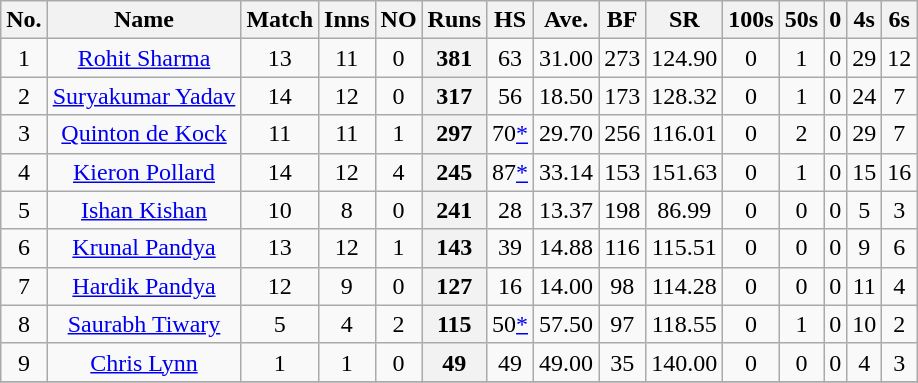<table class="wikitable sortable" style="text-align: center;">
<tr>
<th>No.</th>
<th>Name</th>
<th>Match</th>
<th>Inns</th>
<th>NO</th>
<th>Runs</th>
<th>HS</th>
<th>Ave.</th>
<th>BF</th>
<th>SR</th>
<th>100s</th>
<th>50s</th>
<th>0</th>
<th>4s</th>
<th>6s</th>
</tr>
<tr>
<td>1</td>
<td><a href='#'>Rohit Sharma</a></td>
<td>13</td>
<td>11</td>
<td>0</td>
<th>381</th>
<td>63</td>
<td>31.00</td>
<td>273</td>
<td>124.90</td>
<td>0</td>
<td>1</td>
<td>0</td>
<td>29</td>
<td>12</td>
</tr>
<tr>
<td>2</td>
<td><a href='#'>Suryakumar Yadav</a></td>
<td>14</td>
<td>12</td>
<td>0</td>
<th>317</th>
<td>56</td>
<td>18.50</td>
<td>173</td>
<td>128.32</td>
<td>0</td>
<td>1</td>
<td>0</td>
<td>24</td>
<td>7</td>
</tr>
<tr>
<td>3</td>
<td><a href='#'>Quinton de Kock</a></td>
<td>11</td>
<td>11</td>
<td>1</td>
<th>297</th>
<td>70<a href='#'>*</a></td>
<td>29.70</td>
<td>256</td>
<td>116.01</td>
<td>0</td>
<td>2</td>
<td>0</td>
<td>29</td>
<td>7</td>
</tr>
<tr>
<td>4</td>
<td><a href='#'>Kieron Pollard</a></td>
<td>14</td>
<td>12</td>
<td>4</td>
<th>245</th>
<td>87<a href='#'>*</a></td>
<td>33.14</td>
<td>153</td>
<td>151.63</td>
<td>0</td>
<td>1</td>
<td>0</td>
<td>15</td>
<td>16</td>
</tr>
<tr>
<td>5</td>
<td><a href='#'>Ishan Kishan</a></td>
<td>10</td>
<td>8</td>
<td>0</td>
<th>241</th>
<td>28</td>
<td>13.37</td>
<td>198</td>
<td>86.99</td>
<td>0</td>
<td>0</td>
<td>0</td>
<td>5</td>
<td>3</td>
</tr>
<tr>
<td>6</td>
<td><a href='#'>Krunal Pandya</a></td>
<td>13</td>
<td>12</td>
<td>1</td>
<th>143</th>
<td>39</td>
<td>14.88</td>
<td>116</td>
<td>115.51</td>
<td>0</td>
<td>0</td>
<td>0</td>
<td>9</td>
<td>6</td>
</tr>
<tr>
<td>7</td>
<td><a href='#'>Hardik Pandya</a></td>
<td>12</td>
<td>9</td>
<td>0</td>
<th>127</th>
<td>16</td>
<td>14.00</td>
<td>98</td>
<td>114.28</td>
<td>0</td>
<td>0</td>
<td>0</td>
<td>11</td>
<td>4</td>
</tr>
<tr>
<td>8</td>
<td><a href='#'>Saurabh Tiwary</a></td>
<td>5</td>
<td>4</td>
<td>2</td>
<th>115</th>
<td>50<a href='#'>*</a></td>
<td>57.50</td>
<td>97</td>
<td>118.55</td>
<td>0</td>
<td>1</td>
<td>0</td>
<td>10</td>
<td>2</td>
</tr>
<tr>
<td>9</td>
<td><a href='#'>Chris Lynn</a></td>
<td>1</td>
<td>1</td>
<td>0</td>
<th>49</th>
<td>49</td>
<td>49.00</td>
<td>35</td>
<td>140.00</td>
<td>0</td>
<td>0</td>
<td>0</td>
<td>4</td>
<td>3</td>
</tr>
<tr>
</tr>
</table>
